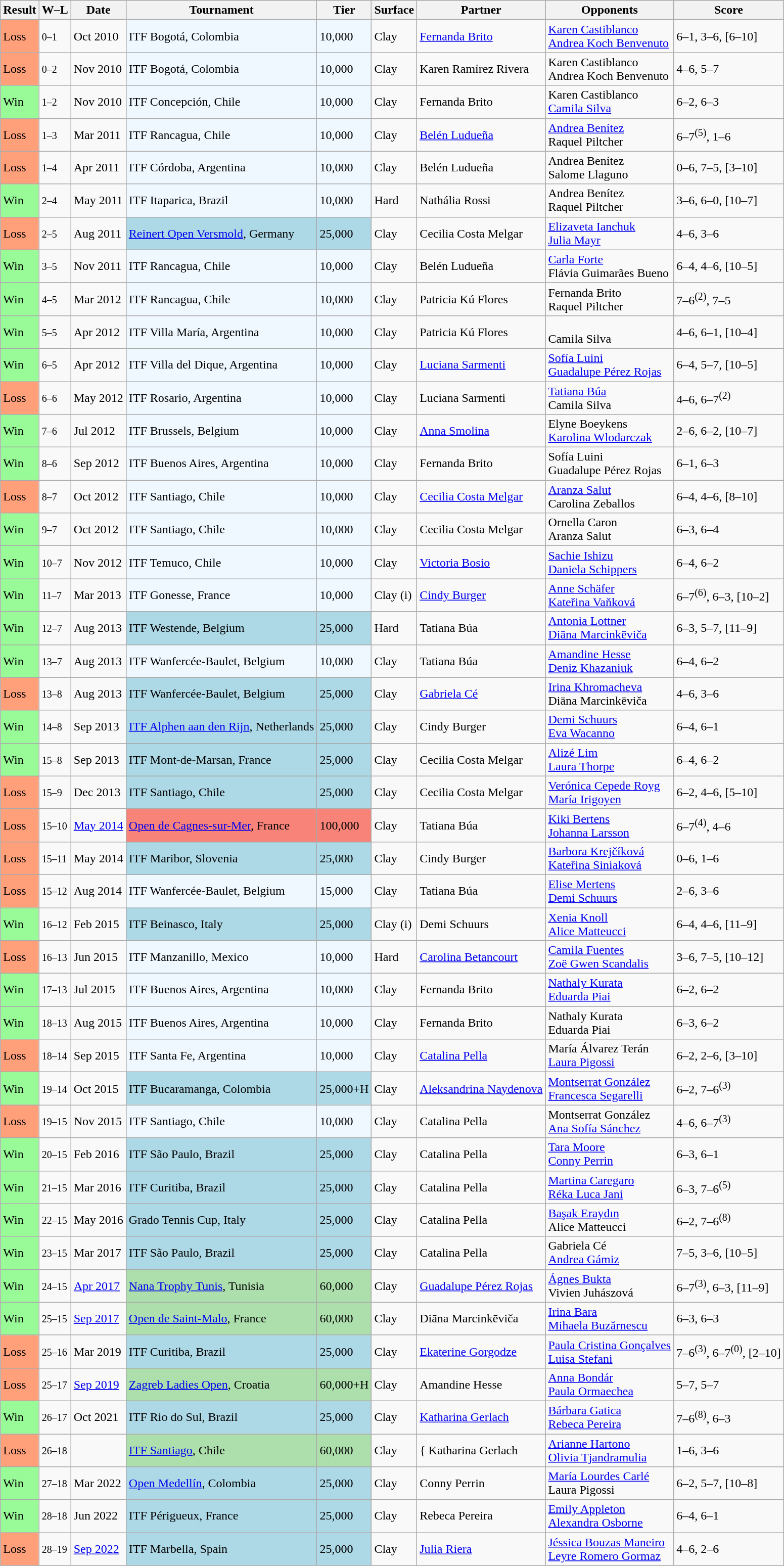<table class="sortable wikitable nowrap">
<tr>
<th>Result</th>
<th class="unsortable">W–L</th>
<th>Date</th>
<th>Tournament</th>
<th>Tier</th>
<th>Surface</th>
<th>Partner</th>
<th>Opponents</th>
<th class="unsortable">Score</th>
</tr>
<tr>
<td style="background:#ffa07a;">Loss</td>
<td><small>0–1</small></td>
<td>Oct 2010</td>
<td style="background:#f0f8ff;">ITF Bogotá, Colombia</td>
<td style="background:#f0f8ff;">10,000</td>
<td>Clay</td>
<td> <a href='#'>Fernanda Brito</a></td>
<td> <a href='#'>Karen Castiblanco</a> <br>  <a href='#'>Andrea Koch Benvenuto</a></td>
<td>6–1, 3–6, [6–10]</td>
</tr>
<tr>
<td style="background:#ffa07a;">Loss</td>
<td><small>0–2</small></td>
<td>Nov 2010</td>
<td style="background:#f0f8ff;">ITF Bogotá, Colombia</td>
<td style="background:#f0f8ff;">10,000</td>
<td>Clay</td>
<td> Karen Ramírez Rivera</td>
<td> Karen Castiblanco <br>  Andrea Koch Benvenuto</td>
<td>4–6, 5–7</td>
</tr>
<tr>
<td style="background:#98fb98;">Win</td>
<td><small>1–2</small></td>
<td>Nov 2010</td>
<td style="background:#f0f8ff;">ITF Concepción, Chile</td>
<td style="background:#f0f8ff;">10,000</td>
<td>Clay</td>
<td> Fernanda Brito</td>
<td> Karen Castiblanco <br>  <a href='#'>Camila Silva</a></td>
<td>6–2, 6–3</td>
</tr>
<tr>
<td style="background:#ffa07a;">Loss</td>
<td><small>1–3</small></td>
<td>Mar 2011</td>
<td style="background:#f0f8ff;">ITF Rancagua, Chile</td>
<td style="background:#f0f8ff;">10,000</td>
<td>Clay</td>
<td> <a href='#'>Belén Ludueña</a></td>
<td> <a href='#'>Andrea Benítez</a> <br>  Raquel Piltcher</td>
<td>6–7<sup>(5)</sup>, 1–6</td>
</tr>
<tr>
<td style="background:#ffa07a;">Loss</td>
<td><small>1–4</small></td>
<td>Apr 2011</td>
<td style="background:#f0f8ff;">ITF Córdoba, Argentina</td>
<td style="background:#f0f8ff;">10,000</td>
<td>Clay</td>
<td> Belén Ludueña</td>
<td> Andrea Benítez <br>  Salome Llaguno</td>
<td>0–6, 7–5, [3–10]</td>
</tr>
<tr>
<td style="background:#98fb98;">Win</td>
<td><small>2–4</small></td>
<td>May 2011</td>
<td style="background:#f0f8ff;">ITF Itaparica, Brazil</td>
<td style="background:#f0f8ff;">10,000</td>
<td>Hard</td>
<td> Nathália Rossi</td>
<td> Andrea Benítez <br>  Raquel Piltcher</td>
<td>3–6, 6–0, [10–7]</td>
</tr>
<tr>
<td style="background:#ffa07a;">Loss</td>
<td><small>2–5</small></td>
<td>Aug 2011</td>
<td style="background:lightblue;"><a href='#'>Reinert Open Versmold</a>, Germany</td>
<td style="background:lightblue;">25,000</td>
<td>Clay</td>
<td> Cecilia Costa Melgar</td>
<td> <a href='#'>Elizaveta Ianchuk</a> <br>  <a href='#'>Julia Mayr</a></td>
<td>4–6, 3–6</td>
</tr>
<tr>
<td style="background:#98fb98;">Win</td>
<td><small>3–5</small></td>
<td>Nov 2011</td>
<td style="background:#f0f8ff;">ITF Rancagua, Chile</td>
<td style="background:#f0f8ff;">10,000</td>
<td>Clay</td>
<td> Belén Ludueña</td>
<td> <a href='#'>Carla Forte</a> <br>  Flávia Guimarães Bueno</td>
<td>6–4, 4–6, [10–5]</td>
</tr>
<tr>
<td style="background:#98fb98;">Win</td>
<td><small>4–5</small></td>
<td>Mar 2012</td>
<td style="background:#f0f8ff;">ITF Rancagua, Chile</td>
<td style="background:#f0f8ff;">10,000</td>
<td>Clay</td>
<td> Patricia Kú Flores</td>
<td> Fernanda Brito <br>  Raquel Piltcher</td>
<td>7–6<sup>(2)</sup>, 7–5</td>
</tr>
<tr>
<td style="background:#98fb98;">Win</td>
<td><small>5–5</small></td>
<td>Apr 2012</td>
<td style="background:#f0f8ff;">ITF Villa María, Argentina</td>
<td style="background:#f0f8ff;">10,000</td>
<td>Clay</td>
<td> Patricia Kú Flores</td>
<td>  <br>  Camila Silva</td>
<td>4–6, 6–1, [10–4]</td>
</tr>
<tr>
<td style="background:#98fb98;">Win</td>
<td><small>6–5</small></td>
<td>Apr 2012</td>
<td style="background:#f0f8ff;">ITF Villa del Dique, Argentina</td>
<td style="background:#f0f8ff;">10,000</td>
<td>Clay</td>
<td> <a href='#'>Luciana Sarmenti</a></td>
<td> <a href='#'>Sofía Luini</a> <br>  <a href='#'>Guadalupe Pérez Rojas</a></td>
<td>6–4, 5–7, [10–5]</td>
</tr>
<tr>
<td style="background:#ffa07a;">Loss</td>
<td><small>6–6</small></td>
<td>May 2012</td>
<td style="background:#f0f8ff;">ITF Rosario, Argentina</td>
<td style="background:#f0f8ff;">10,000</td>
<td>Clay</td>
<td> Luciana Sarmenti</td>
<td> <a href='#'>Tatiana Búa</a> <br>  Camila Silva</td>
<td>4–6, 6–7<sup>(2)</sup></td>
</tr>
<tr>
<td style="background:#98fb98;">Win</td>
<td><small>7–6</small></td>
<td>Jul 2012</td>
<td style="background:#f0f8ff;">ITF Brussels, Belgium</td>
<td style="background:#f0f8ff;">10,000</td>
<td>Clay</td>
<td> <a href='#'>Anna Smolina</a></td>
<td> Elyne Boeykens <br>  <a href='#'>Karolina Wlodarczak</a></td>
<td>2–6, 6–2, [10–7]</td>
</tr>
<tr>
<td style="background:#98fb98;">Win</td>
<td><small>8–6</small></td>
<td>Sep 2012</td>
<td style="background:#f0f8ff;">ITF Buenos Aires, Argentina</td>
<td style="background:#f0f8ff;">10,000</td>
<td>Clay</td>
<td> Fernanda Brito</td>
<td> Sofía Luini <br>  Guadalupe Pérez Rojas</td>
<td>6–1, 6–3</td>
</tr>
<tr>
<td style="background:#ffa07a;">Loss</td>
<td><small>8–7</small></td>
<td>Oct 2012</td>
<td style="background:#f0f8ff;">ITF Santiago, Chile</td>
<td style="background:#f0f8ff;">10,000</td>
<td>Clay</td>
<td> <a href='#'>Cecilia Costa Melgar</a></td>
<td> <a href='#'>Aranza Salut</a> <br>  Carolina Zeballos</td>
<td>6–4, 4–6, [8–10]</td>
</tr>
<tr>
<td style="background:#98fb98;">Win</td>
<td><small>9–7</small></td>
<td>Oct 2012</td>
<td style="background:#f0f8ff;">ITF Santiago, Chile</td>
<td style="background:#f0f8ff;">10,000</td>
<td>Clay</td>
<td> Cecilia Costa Melgar</td>
<td> Ornella Caron <br>  Aranza Salut</td>
<td>6–3, 6–4</td>
</tr>
<tr>
<td style="background:#98fb98;">Win</td>
<td><small>10–7</small></td>
<td>Nov 2012</td>
<td style="background:#f0f8ff;">ITF Temuco, Chile</td>
<td style="background:#f0f8ff;">10,000</td>
<td>Clay</td>
<td> <a href='#'>Victoria Bosio</a></td>
<td> <a href='#'>Sachie Ishizu</a> <br>  <a href='#'>Daniela Schippers</a></td>
<td>6–4, 6–2</td>
</tr>
<tr>
<td style="background:#98fb98;">Win</td>
<td><small>11–7</small></td>
<td>Mar 2013</td>
<td style="background:#f0f8ff;">ITF Gonesse, France</td>
<td style="background:#f0f8ff;">10,000</td>
<td>Clay (i)</td>
<td> <a href='#'>Cindy Burger</a></td>
<td> <a href='#'>Anne Schäfer</a> <br>  <a href='#'>Kateřina Vaňková</a></td>
<td>6–7<sup>(6)</sup>, 6–3, [10–2]</td>
</tr>
<tr>
<td style="background:#98fb98;">Win</td>
<td><small>12–7</small></td>
<td>Aug 2013</td>
<td style="background:lightblue;">ITF Westende, Belgium</td>
<td style="background:lightblue;">25,000</td>
<td>Hard</td>
<td> Tatiana Búa</td>
<td> <a href='#'>Antonia Lottner</a> <br>  <a href='#'>Diāna Marcinkēviča</a></td>
<td>6–3, 5–7, [11–9]</td>
</tr>
<tr>
<td style="background:#98fb98;">Win</td>
<td><small>13–7</small></td>
<td>Aug 2013</td>
<td style="background:#f0f8ff;">ITF Wanfercée-Baulet, Belgium</td>
<td style="background:#f0f8ff;">10,000</td>
<td>Clay</td>
<td> Tatiana Búa</td>
<td> <a href='#'>Amandine Hesse</a> <br>  <a href='#'>Deniz Khazaniuk</a></td>
<td>6–4, 6–2</td>
</tr>
<tr>
<td style="background:#ffa07a;">Loss</td>
<td><small>13–8</small></td>
<td>Aug 2013</td>
<td style="background:lightblue;">ITF Wanfercée-Baulet, Belgium</td>
<td style="background:lightblue;">25,000</td>
<td>Clay</td>
<td> <a href='#'>Gabriela Cé</a></td>
<td> <a href='#'>Irina Khromacheva</a> <br>  Diāna Marcinkēviča</td>
<td>4–6, 3–6</td>
</tr>
<tr>
<td style="background:#98fb98;">Win</td>
<td><small>14–8</small></td>
<td>Sep 2013</td>
<td style="background:lightblue;"><a href='#'>ITF Alphen aan den Rijn</a>, Netherlands</td>
<td style="background:lightblue;">25,000</td>
<td>Clay</td>
<td> Cindy Burger</td>
<td> <a href='#'>Demi Schuurs</a> <br>  <a href='#'>Eva Wacanno</a></td>
<td>6–4, 6–1</td>
</tr>
<tr>
<td style="background:#98fb98;">Win</td>
<td><small>15–8</small></td>
<td>Sep 2013</td>
<td style="background:lightblue;">ITF Mont-de-Marsan, France</td>
<td style="background:lightblue;">25,000</td>
<td>Clay</td>
<td> Cecilia Costa Melgar</td>
<td> <a href='#'>Alizé Lim</a> <br>  <a href='#'>Laura Thorpe</a></td>
<td>6–4, 6–2</td>
</tr>
<tr>
<td style="background:#ffa07a;">Loss</td>
<td><small>15–9</small></td>
<td>Dec 2013</td>
<td style="background:lightblue;">ITF Santiago, Chile</td>
<td style="background:lightblue;">25,000</td>
<td>Clay</td>
<td> Cecilia Costa Melgar</td>
<td> <a href='#'>Verónica Cepede Royg</a> <br>  <a href='#'>María Irigoyen</a></td>
<td>6–2, 4–6, [5–10]</td>
</tr>
<tr>
<td style="background:#ffa07a;">Loss</td>
<td><small>15–10</small></td>
<td><a href='#'>May 2014</a></td>
<td style="background:#f88379;"><a href='#'>Open de Cagnes-sur-Mer</a>, France</td>
<td style="background:#f88379;">100,000</td>
<td>Clay</td>
<td> Tatiana Búa</td>
<td> <a href='#'>Kiki Bertens</a> <br>  <a href='#'>Johanna Larsson</a></td>
<td>6–7<sup>(4)</sup>, 4–6</td>
</tr>
<tr>
<td style="background:#ffa07a;">Loss</td>
<td><small>15–11</small></td>
<td>May 2014</td>
<td style="background:lightblue;">ITF Maribor, Slovenia</td>
<td style="background:lightblue;">25,000</td>
<td>Clay</td>
<td> Cindy Burger</td>
<td> <a href='#'>Barbora Krejčíková</a> <br>  <a href='#'>Kateřina Siniaková</a></td>
<td>0–6, 1–6</td>
</tr>
<tr>
<td style="background:#ffa07a;">Loss</td>
<td><small>15–12</small></td>
<td>Aug 2014</td>
<td style="background:#f0f8ff;">ITF Wanfercée-Baulet, Belgium</td>
<td style="background:#f0f8ff;">15,000</td>
<td>Clay</td>
<td> Tatiana Búa</td>
<td> <a href='#'>Elise Mertens</a> <br>  <a href='#'>Demi Schuurs</a></td>
<td>2–6, 3–6</td>
</tr>
<tr>
<td style="background:#98fb98;">Win</td>
<td><small>16–12</small></td>
<td>Feb 2015</td>
<td style="background:lightblue;">ITF Beinasco, Italy</td>
<td style="background:lightblue;">25,000</td>
<td>Clay (i)</td>
<td> Demi Schuurs</td>
<td> <a href='#'>Xenia Knoll</a> <br>  <a href='#'>Alice Matteucci</a></td>
<td>6–4, 4–6, [11–9]</td>
</tr>
<tr>
<td style="background:#ffa07a;">Loss</td>
<td><small>16–13</small></td>
<td>Jun 2015</td>
<td style="background:#f0f8ff;">ITF Manzanillo, Mexico</td>
<td style="background:#f0f8ff;">10,000</td>
<td>Hard</td>
<td> <a href='#'>Carolina Betancourt</a></td>
<td> <a href='#'>Camila Fuentes</a> <br>  <a href='#'>Zoë Gwen Scandalis</a></td>
<td>3–6, 7–5, [10–12]</td>
</tr>
<tr>
<td style="background:#98fb98;">Win</td>
<td><small>17–13</small></td>
<td>Jul 2015</td>
<td style="background:#f0f8ff;">ITF Buenos Aires, Argentina</td>
<td style="background:#f0f8ff;">10,000</td>
<td>Clay</td>
<td> Fernanda Brito</td>
<td> <a href='#'>Nathaly Kurata</a> <br>  <a href='#'>Eduarda Piai</a></td>
<td>6–2, 6–2</td>
</tr>
<tr>
<td style="background:#98fb98;">Win</td>
<td><small>18–13</small></td>
<td>Aug 2015</td>
<td style="background:#f0f8ff;">ITF Buenos Aires, Argentina</td>
<td style="background:#f0f8ff;">10,000</td>
<td>Clay</td>
<td> Fernanda Brito</td>
<td> Nathaly Kurata <br>  Eduarda Piai</td>
<td>6–3, 6–2</td>
</tr>
<tr>
<td style="background:#ffa07a;">Loss</td>
<td><small>18–14</small></td>
<td>Sep 2015</td>
<td style="background:#f0f8ff;">ITF Santa Fe, Argentina</td>
<td style="background:#f0f8ff;">10,000</td>
<td>Clay</td>
<td> <a href='#'>Catalina Pella</a></td>
<td> María Álvarez Terán <br>  <a href='#'>Laura Pigossi</a></td>
<td>6–2, 2–6, [3–10]</td>
</tr>
<tr>
<td style="background:#98fb98;">Win</td>
<td><small>19–14</small></td>
<td>Oct 2015</td>
<td style="background:lightblue;">ITF Bucaramanga, Colombia</td>
<td style="background:lightblue;">25,000+H</td>
<td>Clay</td>
<td> <a href='#'>Aleksandrina Naydenova</a></td>
<td> <a href='#'>Montserrat González</a> <br>  <a href='#'>Francesca Segarelli</a></td>
<td>6–2, 7–6<sup>(3)</sup></td>
</tr>
<tr>
<td style="background:#ffa07a;">Loss</td>
<td><small>19–15</small></td>
<td>Nov 2015</td>
<td style="background:#f0f8ff;">ITF Santiago, Chile</td>
<td style="background:#f0f8ff;">10,000</td>
<td>Clay</td>
<td> Catalina Pella</td>
<td> Montserrat González <br>  <a href='#'>Ana Sofía Sánchez</a></td>
<td>4–6, 6–7<sup>(3)</sup></td>
</tr>
<tr>
<td style="background:#98fb98;">Win</td>
<td><small>20–15</small></td>
<td>Feb 2016</td>
<td style="background:lightblue;">ITF São Paulo, Brazil</td>
<td style="background:lightblue;">25,000</td>
<td>Clay</td>
<td> Catalina Pella</td>
<td> <a href='#'>Tara Moore</a> <br>  <a href='#'>Conny Perrin</a></td>
<td>6–3, 6–1</td>
</tr>
<tr>
<td style="background:#98fb98;">Win</td>
<td><small>21–15</small></td>
<td>Mar 2016</td>
<td style="background:lightblue;">ITF Curitiba, Brazil</td>
<td style="background:lightblue;">25,000</td>
<td>Clay</td>
<td> Catalina Pella</td>
<td> <a href='#'>Martina Caregaro</a> <br>  <a href='#'>Réka Luca Jani</a></td>
<td>6–3, 7–6<sup>(5)</sup></td>
</tr>
<tr>
<td style="background:#98fb98;">Win</td>
<td><small>22–15</small></td>
<td>May 2016</td>
<td style="background:lightblue;">Grado Tennis Cup, Italy</td>
<td style="background:lightblue;">25,000</td>
<td>Clay</td>
<td> Catalina Pella</td>
<td> <a href='#'>Başak Eraydın</a> <br>  Alice Matteucci</td>
<td>6–2, 7–6<sup>(8)</sup></td>
</tr>
<tr>
<td style="background:#98fb98;">Win</td>
<td><small>23–15</small></td>
<td>Mar 2017</td>
<td style="background:lightblue;">ITF São Paulo, Brazil</td>
<td style="background:lightblue;">25,000</td>
<td>Clay</td>
<td> Catalina Pella</td>
<td> Gabriela Cé <br>  <a href='#'>Andrea Gámiz</a></td>
<td>7–5, 3–6, [10–5]</td>
</tr>
<tr>
<td style="background:#98fb98;">Win</td>
<td><small>24–15</small></td>
<td><a href='#'>Apr 2017</a></td>
<td style="background:#addfad;"><a href='#'>Nana Trophy Tunis</a>, Tunisia</td>
<td style="background:#addfad;">60,000</td>
<td>Clay</td>
<td> <a href='#'>Guadalupe Pérez Rojas</a></td>
<td> <a href='#'>Ágnes Bukta</a> <br>  Vivien Juhászová</td>
<td>6–7<sup>(3)</sup>, 6–3, [11–9]</td>
</tr>
<tr>
<td style="background:#98fb98;">Win</td>
<td><small>25–15</small></td>
<td><a href='#'>Sep 2017</a></td>
<td style="background:#addfad;"><a href='#'>Open de Saint-Malo</a>, France</td>
<td style="background:#addfad;">60,000</td>
<td>Clay</td>
<td> Diāna Marcinkēviča</td>
<td> <a href='#'>Irina Bara</a> <br>  <a href='#'>Mihaela Buzărnescu</a></td>
<td>6–3, 6–3</td>
</tr>
<tr>
<td style="background:#ffa07a;">Loss</td>
<td><small>25–16</small></td>
<td>Mar 2019</td>
<td style="background:lightblue;">ITF Curitiba, Brazil</td>
<td style="background:lightblue;">25,000</td>
<td>Clay</td>
<td> <a href='#'>Ekaterine Gorgodze</a></td>
<td> <a href='#'>Paula Cristina Gonçalves</a> <br>  <a href='#'>Luisa Stefani</a></td>
<td>7–6<sup>(3)</sup>, 6–7<sup>(0)</sup>, [2–10]</td>
</tr>
<tr>
<td style="background:#ffa07a;">Loss</td>
<td><small>25–17</small></td>
<td><a href='#'>Sep 2019</a></td>
<td style="background:#addfad;"><a href='#'>Zagreb Ladies Open</a>, Croatia</td>
<td style="background:#addfad;">60,000+H</td>
<td>Clay</td>
<td> Amandine Hesse</td>
<td> <a href='#'>Anna Bondár</a> <br>  <a href='#'>Paula Ormaechea</a></td>
<td>5–7, 5–7</td>
</tr>
<tr>
<td style="background:#98FB98;">Win</td>
<td><small>26–17</small></td>
<td>Oct 2021</td>
<td style="background:lightblue;">ITF Rio do Sul, Brazil</td>
<td style="background:lightblue;">25,000</td>
<td>Clay</td>
<td> <a href='#'>Katharina Gerlach</a></td>
<td> <a href='#'>Bárbara Gatica</a> <br>  <a href='#'>Rebeca Pereira</a></td>
<td>7–6<sup>(8)</sup>, 6–3</td>
</tr>
<tr>
<td style="background:#ffa07a;">Loss</td>
<td><small>26–18</small></td>
<td><a href='#'></a></td>
<td style="background:#addfad;"><a href='#'>ITF Santiago</a>, Chile</td>
<td style="background:#addfad;">60,000</td>
<td>Clay</td>
<td>{ Katharina Gerlach</td>
<td> <a href='#'>Arianne Hartono</a> <br>  <a href='#'>Olivia Tjandramulia</a></td>
<td>1–6, 3–6</td>
</tr>
<tr>
<td style="background:#98FB98;">Win</td>
<td><small>27–18</small></td>
<td>Mar 2022</td>
<td style="background:lightblue;"><a href='#'>Open Medellín</a>, Colombia</td>
<td style="background:lightblue;">25,000</td>
<td>Clay</td>
<td> Conny Perrin</td>
<td> <a href='#'>María Lourdes Carlé</a> <br>  Laura Pigossi</td>
<td>6–2, 5–7, [10–8]</td>
</tr>
<tr>
<td style="background:#98fb98;">Win</td>
<td><small>28–18</small></td>
<td>Jun 2022</td>
<td style="background:lightblue;">ITF Périgueux, France</td>
<td style="background:lightblue;">25,000</td>
<td>Clay</td>
<td> Rebeca Pereira</td>
<td> <a href='#'>Emily Appleton</a> <br>  <a href='#'>Alexandra Osborne</a></td>
<td>6–4, 6–1</td>
</tr>
<tr>
<td bgcolor=ffa07a>Loss</td>
<td><small>28–19</small></td>
<td><a href='#'>Sep 2022</a></td>
<td style="background:lightblue;">ITF Marbella, Spain</td>
<td style="background:lightblue;">25,000</td>
<td>Clay</td>
<td> <a href='#'>Julia Riera</a></td>
<td> <a href='#'>Jéssica Bouzas Maneiro</a> <br>  <a href='#'>Leyre Romero Gormaz</a></td>
<td>4–6, 2–6</td>
</tr>
</table>
